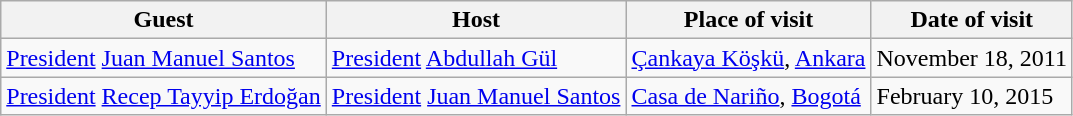<table class="wikitable" border="1">
<tr>
<th>Guest</th>
<th>Host</th>
<th>Place of visit</th>
<th>Date of visit</th>
</tr>
<tr>
<td> <a href='#'>President</a> <a href='#'>Juan Manuel Santos</a></td>
<td> <a href='#'>President</a> <a href='#'>Abdullah Gül</a></td>
<td><a href='#'>Çankaya Köşkü</a>, <a href='#'>Ankara</a></td>
<td>November 18, 2011</td>
</tr>
<tr>
<td> <a href='#'>President</a> <a href='#'>Recep Tayyip Erdoğan</a></td>
<td> <a href='#'>President</a> <a href='#'>Juan Manuel Santos</a></td>
<td><a href='#'>Casa de Nariño</a>, <a href='#'>Bogotá</a></td>
<td>February 10, 2015</td>
</tr>
</table>
